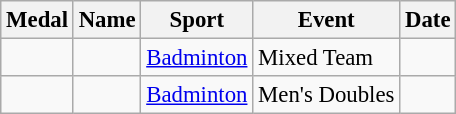<table class="wikitable sortable" style="font-size: 95%;">
<tr>
<th>Medal</th>
<th>Name</th>
<th>Sport</th>
<th>Event</th>
<th>Date</th>
</tr>
<tr>
<td></td>
<td></td>
<td><a href='#'>Badminton</a></td>
<td>Mixed Team</td>
<td></td>
</tr>
<tr>
<td></td>
<td></td>
<td><a href='#'>Badminton</a></td>
<td>Men's Doubles</td>
<td></td>
</tr>
</table>
